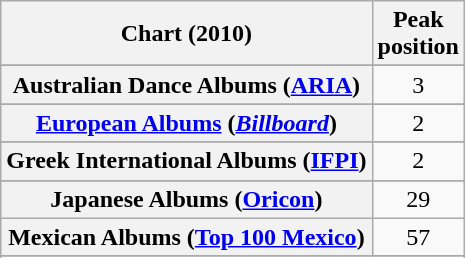<table class="wikitable sortable plainrowheaders" style="text-align:center">
<tr>
<th scope="col">Chart (2010)</th>
<th scope="col">Peak<br>position</th>
</tr>
<tr>
</tr>
<tr>
<th scope="row">Australian Dance Albums (<a href='#'>ARIA</a>)</th>
<td>3</td>
</tr>
<tr>
</tr>
<tr>
</tr>
<tr>
</tr>
<tr>
</tr>
<tr>
</tr>
<tr>
</tr>
<tr>
</tr>
<tr>
<th scope="row"><a href='#'>European Albums</a> (<em><a href='#'>Billboard</a></em>)</th>
<td>2</td>
</tr>
<tr>
</tr>
<tr>
</tr>
<tr>
</tr>
<tr>
<th scope="row">Greek International Albums (<a href='#'>IFPI</a>)</th>
<td>2</td>
</tr>
<tr>
</tr>
<tr>
</tr>
<tr>
</tr>
<tr>
<th scope="row">Japanese Albums (<a href='#'>Oricon</a>)</th>
<td>29</td>
</tr>
<tr>
<th scope="row">Mexican Albums (<a href='#'>Top 100 Mexico</a>)</th>
<td>57</td>
</tr>
<tr>
</tr>
<tr>
</tr>
<tr>
</tr>
<tr>
</tr>
<tr>
</tr>
<tr>
</tr>
<tr>
</tr>
<tr>
</tr>
<tr>
</tr>
<tr>
</tr>
<tr>
</tr>
<tr>
</tr>
<tr>
</tr>
</table>
